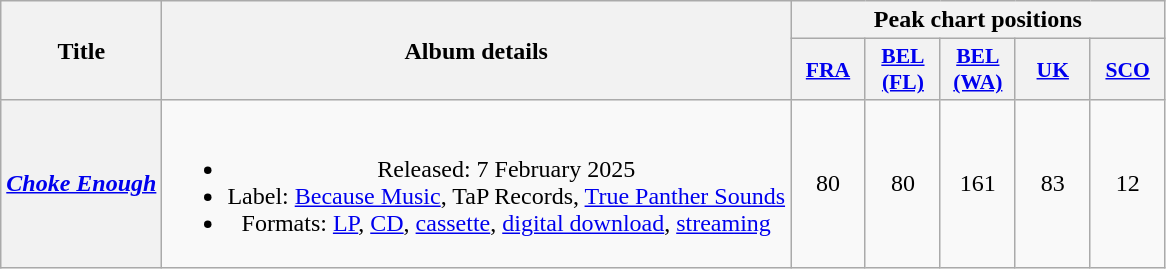<table class="wikitable plainrowheaders" style="text-align:center;">
<tr>
<th rowspan="2" scope="col">Title</th>
<th rowspan="2" scope="col">Album details</th>
<th colspan="5">Peak chart positions</th>
</tr>
<tr>
<th style="width:3em;font-size:90%;"><a href='#'>FRA</a><br></th>
<th style="width:3em;font-size:90%;"><a href='#'>BEL<br>(FL)</a><br></th>
<th style="width:3em;font-size:90%;"><a href='#'>BEL<br>(WA)</a><br></th>
<th style="width:3em;font-size:90%;"><a href='#'>UK</a><br></th>
<th style="width:3em;font-size:90%;"><a href='#'>SCO</a><br></th>
</tr>
<tr>
<th scope="row"><em><a href='#'>Choke Enough</a></em></th>
<td><br><ul><li>Released: 7 February 2025</li><li>Label: <a href='#'>Because Music</a>, TaP Records, <a href='#'>True Panther Sounds</a></li><li>Formats: <a href='#'>LP</a>, <a href='#'>CD</a>, <a href='#'>cassette</a>, <a href='#'>digital download</a>, <a href='#'>streaming</a></li></ul></td>
<td>80</td>
<td>80</td>
<td>161</td>
<td>83</td>
<td>12</td>
</tr>
</table>
